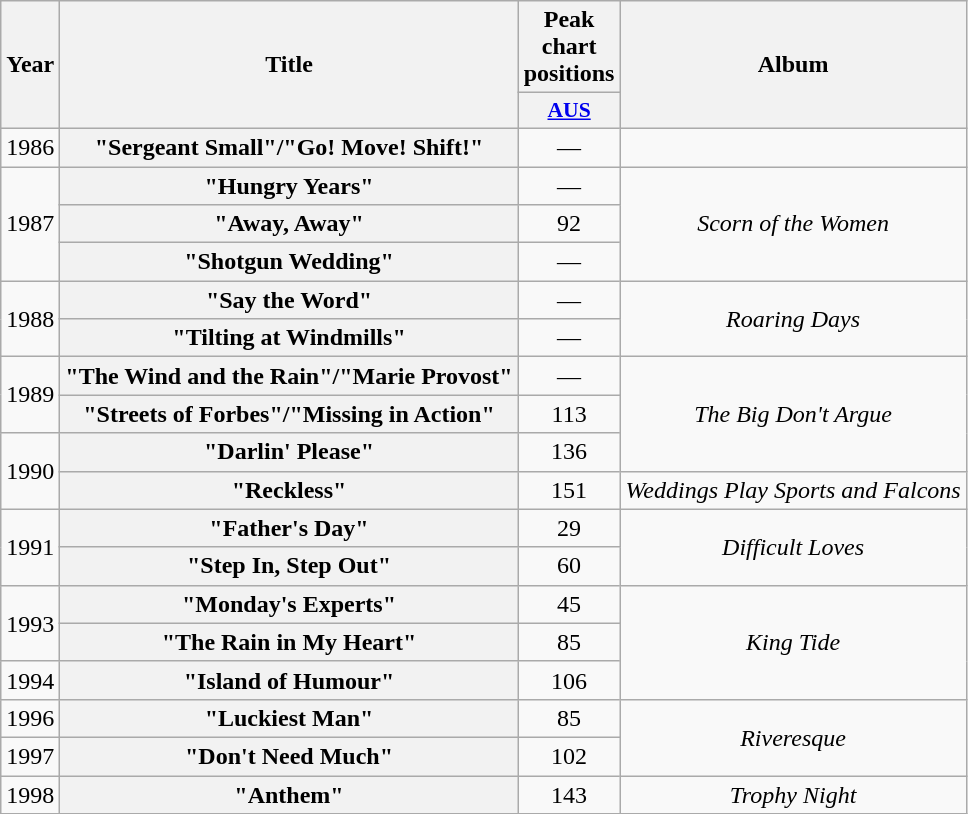<table class="wikitable plainrowheaders" style="text-align:center;" border="1">
<tr>
<th scope="col" rowspan="2">Year</th>
<th scope="col" rowspan="2">Title</th>
<th scope="col" colspan="1">Peak chart<br>positions</th>
<th scope="col" rowspan="2">Album</th>
</tr>
<tr>
<th scope="col" style="width:3em; font-size:90%"><a href='#'>AUS</a><br></th>
</tr>
<tr>
<td>1986</td>
<th scope="row">"Sergeant Small"/"Go! Move! Shift!"</th>
<td>—</td>
<td></td>
</tr>
<tr>
<td rowspan="3">1987</td>
<th scope="row">"Hungry Years"</th>
<td>—</td>
<td rowspan="3"><em>Scorn of the Women</em></td>
</tr>
<tr>
<th scope="row">"Away, Away"</th>
<td>92</td>
</tr>
<tr>
<th scope="row">"Shotgun Wedding"</th>
<td>—</td>
</tr>
<tr>
<td rowspan="2">1988</td>
<th scope="row">"Say the Word"</th>
<td>—</td>
<td rowspan="2"><em>Roaring Days</em></td>
</tr>
<tr>
<th scope="row">"Tilting at Windmills"</th>
<td>—</td>
</tr>
<tr>
<td rowspan="2">1989</td>
<th scope="row">"The Wind and the Rain"/"Marie Provost"</th>
<td>—</td>
<td rowspan="3"><em>The Big Don't Argue</em></td>
</tr>
<tr>
<th scope="row">"Streets of Forbes"/"Missing in Action"</th>
<td>113</td>
</tr>
<tr>
<td rowspan="2">1990</td>
<th scope="row">"Darlin' Please"</th>
<td>136</td>
</tr>
<tr>
<th scope="row">"Reckless"</th>
<td>151</td>
<td><em>Weddings Play Sports and Falcons</em></td>
</tr>
<tr>
<td rowspan="2">1991</td>
<th scope="row">"Father's Day"</th>
<td>29</td>
<td rowspan="2"><em>Difficult Loves</em></td>
</tr>
<tr>
<th scope="row">"Step In, Step Out"</th>
<td>60</td>
</tr>
<tr>
<td rowspan="2">1993</td>
<th scope="row">"Monday's Experts"</th>
<td>45</td>
<td rowspan="3"><em>King Tide</em></td>
</tr>
<tr>
<th scope="row">"The Rain in My Heart"</th>
<td>85</td>
</tr>
<tr>
<td>1994</td>
<th scope="row">"Island of Humour"</th>
<td>106</td>
</tr>
<tr>
<td>1996</td>
<th scope="row">"Luckiest Man"</th>
<td>85</td>
<td rowspan="2"><em>Riveresque</em></td>
</tr>
<tr>
<td>1997</td>
<th scope="row">"Don't Need Much"</th>
<td>102</td>
</tr>
<tr>
<td>1998</td>
<th scope="row">"Anthem"</th>
<td>143</td>
<td><em>Trophy Night</em></td>
</tr>
</table>
